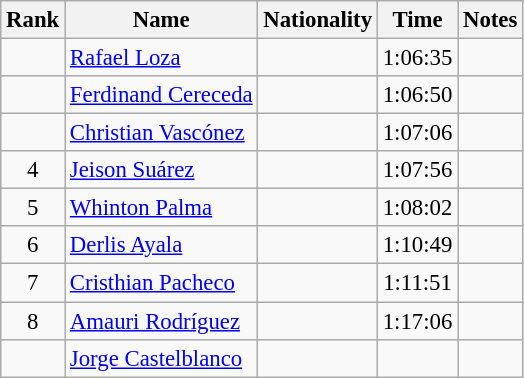<table class="wikitable sortable" style="text-align:center;font-size:95%">
<tr>
<th>Rank</th>
<th>Name</th>
<th>Nationality</th>
<th>Time</th>
<th>Notes</th>
</tr>
<tr>
<td></td>
<td align=left><a href='#'>Rafael Loza</a></td>
<td align=left></td>
<td>1:06:35</td>
<td></td>
</tr>
<tr>
<td></td>
<td align=left><a href='#'>Ferdinand Cereceda</a></td>
<td align=left></td>
<td>1:06:50</td>
<td></td>
</tr>
<tr>
<td></td>
<td align=left><a href='#'>Christian Vascónez</a></td>
<td align=left></td>
<td>1:07:06</td>
<td></td>
</tr>
<tr>
<td>4</td>
<td align=left><a href='#'>Jeison Suárez</a></td>
<td align=left></td>
<td>1:07:56</td>
<td></td>
</tr>
<tr>
<td>5</td>
<td align=left><a href='#'>Whinton Palma</a></td>
<td align=left></td>
<td>1:08:02</td>
<td></td>
</tr>
<tr>
<td>6</td>
<td align=left><a href='#'>Derlis Ayala</a></td>
<td align=left></td>
<td>1:10:49</td>
<td></td>
</tr>
<tr>
<td>7</td>
<td align=left><a href='#'>Cristhian Pacheco</a></td>
<td align=left></td>
<td>1:11:51</td>
<td></td>
</tr>
<tr>
<td>8</td>
<td align=left><a href='#'>Amauri Rodríguez</a></td>
<td align=left></td>
<td>1:17:06</td>
<td></td>
</tr>
<tr>
<td></td>
<td align=left><a href='#'>Jorge Castelblanco</a></td>
<td align=left></td>
<td></td>
<td></td>
</tr>
</table>
